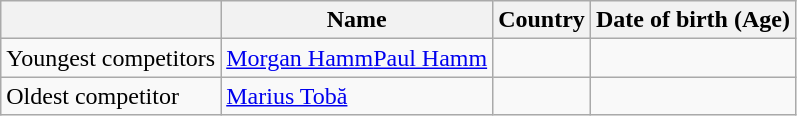<table class="wikitable sortable">
<tr>
<th></th>
<th>Name</th>
<th>Country</th>
<th>Date of birth (Age)</th>
</tr>
<tr>
<td>Youngest competitors</td>
<td><a href='#'>Morgan Hamm</a><a href='#'>Paul Hamm</a></td>
<td></td>
<td></td>
</tr>
<tr>
<td>Oldest competitor</td>
<td><a href='#'>Marius Tobă</a></td>
<td></td>
<td></td>
</tr>
</table>
